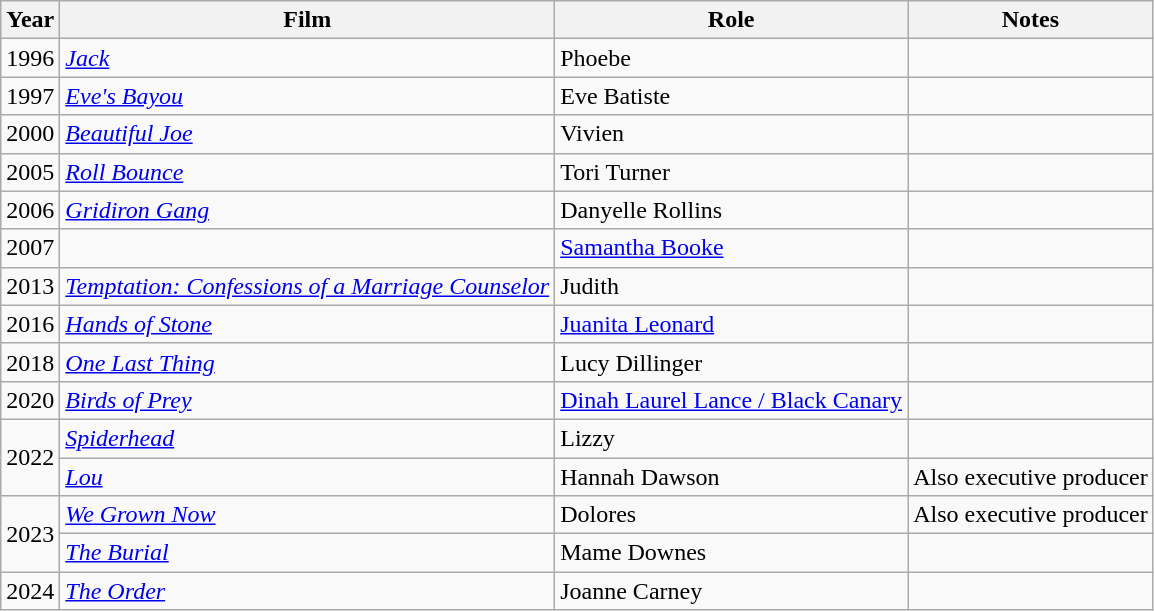<table class="wikitable sortable">
<tr>
<th>Year</th>
<th>Film</th>
<th>Role</th>
<th class="unsortable">Notes</th>
</tr>
<tr>
<td>1996</td>
<td><em><a href='#'>Jack</a></em></td>
<td>Phoebe</td>
<td></td>
</tr>
<tr>
<td>1997</td>
<td><em><a href='#'>Eve's Bayou</a></em></td>
<td>Eve Batiste</td>
<td></td>
</tr>
<tr>
<td>2000</td>
<td><em><a href='#'>Beautiful Joe</a></em></td>
<td>Vivien</td>
<td></td>
</tr>
<tr>
<td>2005</td>
<td><em><a href='#'>Roll Bounce</a></em></td>
<td>Tori Turner</td>
<td></td>
</tr>
<tr>
<td>2006</td>
<td><em><a href='#'>Gridiron Gang</a></em></td>
<td>Danyelle Rollins</td>
<td></td>
</tr>
<tr>
<td>2007</td>
<td><em></em></td>
<td><a href='#'>Samantha Booke</a></td>
<td></td>
</tr>
<tr>
<td>2013</td>
<td><em><a href='#'>Temptation: Confessions of a Marriage Counselor</a></em></td>
<td>Judith</td>
<td></td>
</tr>
<tr>
<td>2016</td>
<td><em><a href='#'>Hands of Stone</a></em></td>
<td><a href='#'>Juanita Leonard</a></td>
<td></td>
</tr>
<tr>
<td>2018</td>
<td><em><a href='#'>One Last Thing</a></em></td>
<td>Lucy Dillinger</td>
<td></td>
</tr>
<tr>
<td>2020</td>
<td><em><a href='#'>Birds of Prey</a></em></td>
<td><a href='#'>Dinah Laurel Lance / Black Canary</a></td>
<td></td>
</tr>
<tr>
<td rowspan="2">2022</td>
<td><em><a href='#'>Spiderhead</a></em></td>
<td>Lizzy</td>
<td></td>
</tr>
<tr>
<td><em><a href='#'>Lou</a></em></td>
<td>Hannah Dawson</td>
<td>Also executive producer</td>
</tr>
<tr>
<td rowspan="2">2023</td>
<td><em><a href='#'>We Grown Now</a></em></td>
<td>Dolores</td>
<td>Also executive producer</td>
</tr>
<tr>
<td><em><a href='#'>The Burial</a></em></td>
<td>Mame Downes</td>
<td></td>
</tr>
<tr>
<td>2024</td>
<td><em><a href='#'>The Order</a></em></td>
<td>Joanne Carney</td>
<td></td>
</tr>
</table>
